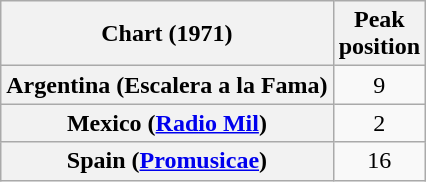<table class="wikitable sortable plainrowheaders" style="text-align:center">
<tr>
<th>Chart (1971)</th>
<th>Peak<br>position</th>
</tr>
<tr>
<th scope="row">Argentina (Escalera a la Fama)</th>
<td>9</td>
</tr>
<tr>
<th scope="row">Mexico (<a href='#'>Radio Mil</a>)</th>
<td>2</td>
</tr>
<tr>
<th scope="row">Spain (<a href='#'>Promusicae</a>)</th>
<td>16</td>
</tr>
</table>
